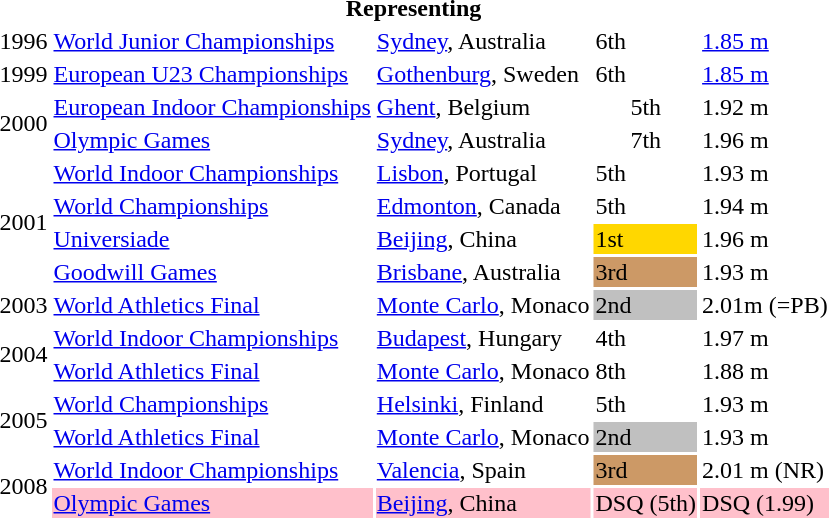<table>
<tr>
<th colspan="5">Representing </th>
</tr>
<tr>
<td>1996</td>
<td><a href='#'>World Junior Championships</a></td>
<td><a href='#'>Sydney</a>, Australia</td>
<td>6th</td>
<td><a href='#'>1.85 m</a></td>
</tr>
<tr>
<td>1999</td>
<td><a href='#'>European U23 Championships</a></td>
<td><a href='#'>Gothenburg</a>, Sweden</td>
<td>6th</td>
<td><a href='#'>1.85 m</a></td>
</tr>
<tr>
<td rowspan=2>2000</td>
<td><a href='#'>European Indoor Championships</a></td>
<td><a href='#'>Ghent</a>, Belgium</td>
<td align="center">5th</td>
<td>1.92 m</td>
</tr>
<tr>
<td><a href='#'>Olympic Games</a></td>
<td><a href='#'>Sydney</a>, Australia</td>
<td align="center">7th</td>
<td>1.96 m</td>
</tr>
<tr>
<td rowspan=4>2001</td>
<td><a href='#'>World Indoor Championships</a></td>
<td><a href='#'>Lisbon</a>, Portugal</td>
<td>5th</td>
<td>1.93 m</td>
</tr>
<tr>
<td><a href='#'>World Championships</a></td>
<td><a href='#'>Edmonton</a>, Canada</td>
<td>5th</td>
<td>1.94 m</td>
</tr>
<tr>
<td><a href='#'>Universiade</a></td>
<td><a href='#'>Beijing</a>, China</td>
<td bgcolor=gold>1st</td>
<td>1.96 m</td>
</tr>
<tr>
<td><a href='#'>Goodwill Games</a></td>
<td><a href='#'>Brisbane</a>, Australia</td>
<td bgcolor=cc9966>3rd</td>
<td>1.93 m</td>
</tr>
<tr>
<td>2003</td>
<td><a href='#'>World Athletics Final</a></td>
<td><a href='#'>Monte Carlo</a>, Monaco</td>
<td bgcolor="silver">2nd</td>
<td>2.01m (=PB)</td>
</tr>
<tr>
<td rowspan=2>2004</td>
<td><a href='#'>World Indoor Championships</a></td>
<td><a href='#'>Budapest</a>, Hungary</td>
<td>4th</td>
<td>1.97 m</td>
</tr>
<tr>
<td><a href='#'>World Athletics Final</a></td>
<td><a href='#'>Monte Carlo</a>, Monaco</td>
<td>8th</td>
<td>1.88 m</td>
</tr>
<tr>
<td rowspan=2>2005</td>
<td><a href='#'>World Championships</a></td>
<td><a href='#'>Helsinki</a>, Finland</td>
<td>5th</td>
<td>1.93 m</td>
</tr>
<tr>
<td><a href='#'>World Athletics Final</a></td>
<td><a href='#'>Monte Carlo</a>, Monaco</td>
<td bgcolor="silver">2nd</td>
<td>1.93 m</td>
</tr>
<tr>
<td rowspan=2>2008</td>
<td><a href='#'>World Indoor Championships</a></td>
<td><a href='#'>Valencia</a>, Spain</td>
<td bgcolor=cc9966>3rd</td>
<td>2.01 m (NR)</td>
</tr>
<tr bgcolor=pink>
<td><a href='#'>Olympic Games</a></td>
<td><a href='#'>Beijing</a>, China</td>
<td>DSQ (5th)</td>
<td>DSQ (1.99)</td>
</tr>
</table>
